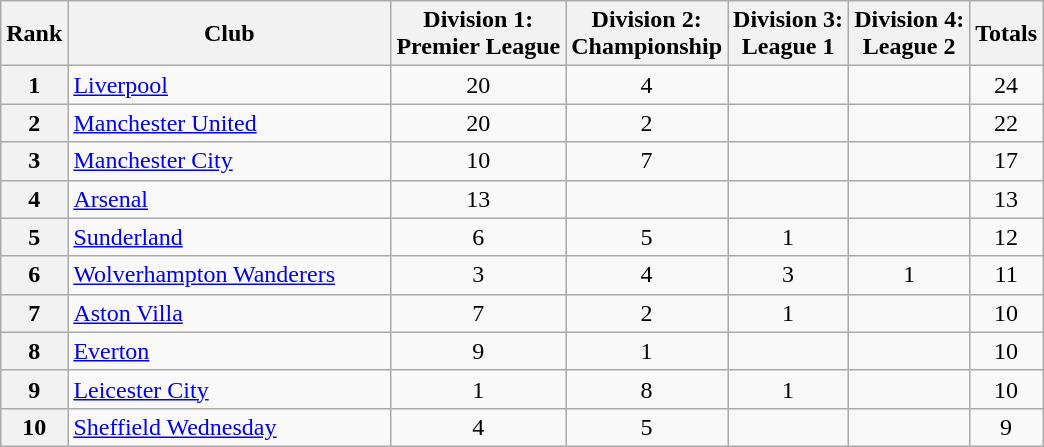<table class="wikitable sortable" style="text-align:center;">
<tr>
<th scope="col">Rank</th>
<th scope="col" style="width:13em;">Club</th>
<th scope="col">Division 1:<br>Premier League</th>
<th scope="col">Division 2:<br>Championship</th>
<th scope="col">Division 3:<br>League 1</th>
<th scope="col">Division 4:<br>League 2</th>
<th scope="col">Totals</th>
</tr>
<tr>
<th scope="row">1</th>
<td style="text-align:left;"><a href='#'>Liverpool</a></td>
<td>20</td>
<td>4</td>
<td></td>
<td></td>
<td>24</td>
</tr>
<tr>
<th scope="row">2</th>
<td style="text-align:left;"><a href='#'>Manchester United</a></td>
<td>20</td>
<td>2</td>
<td></td>
<td></td>
<td>22</td>
</tr>
<tr>
<th scope="row">3</th>
<td style="text-align:left;"><a href='#'>Manchester City</a></td>
<td>10</td>
<td>7</td>
<td></td>
<td></td>
<td>17</td>
</tr>
<tr>
<th scope="row">4</th>
<td style="text-align:left;"><a href='#'>Arsenal</a></td>
<td>13</td>
<td></td>
<td></td>
<td></td>
<td>13</td>
</tr>
<tr>
<th scope="row">5</th>
<td style="text-align:left;"><a href='#'>Sunderland</a></td>
<td>6</td>
<td>5</td>
<td>1</td>
<td></td>
<td>12</td>
</tr>
<tr>
<th scope="row">6</th>
<td style="text-align:left;"><a href='#'>Wolverhampton Wanderers</a></td>
<td>3</td>
<td>4</td>
<td>3</td>
<td>1</td>
<td>11</td>
</tr>
<tr>
<th scope="row">7</th>
<td style="text-align:left;"><a href='#'>Aston Villa</a></td>
<td>7</td>
<td>2</td>
<td>1</td>
<td></td>
<td>10</td>
</tr>
<tr>
<th scope="row">8</th>
<td style="text-align:left;"><a href='#'>Everton</a></td>
<td>9</td>
<td>1</td>
<td></td>
<td></td>
<td>10</td>
</tr>
<tr>
<th scope="row">9</th>
<td style="text-align:left;"><a href='#'>Leicester City</a></td>
<td>1</td>
<td>8</td>
<td>1</td>
<td></td>
<td>10</td>
</tr>
<tr>
<th scope="row">10</th>
<td style="text-align:left;"><a href='#'>Sheffield Wednesday</a></td>
<td>4</td>
<td>5</td>
<td></td>
<td></td>
<td>9</td>
</tr>
</table>
